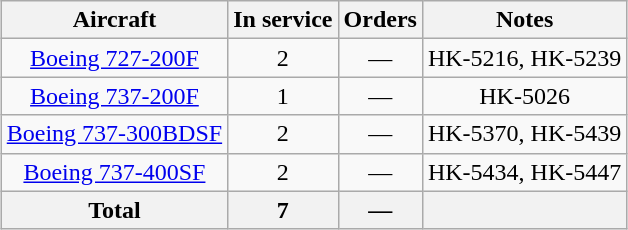<table class="wikitable mw-collapsible" style="margin:0.5em auto; text-align:center">
<tr>
<th>Aircraft</th>
<th>In service</th>
<th>Orders</th>
<th>Notes</th>
</tr>
<tr>
<td><a href='#'>Boeing 727-200F</a></td>
<td>2</td>
<td>—</td>
<td>HK-5216, HK-5239</td>
</tr>
<tr>
<td><a href='#'>Boeing 737-200F</a></td>
<td>1</td>
<td>—</td>
<td>HK-5026</td>
</tr>
<tr>
<td><a href='#'>Boeing 737-300BDSF</a></td>
<td>2</td>
<td>—</td>
<td>HK-5370, HK-5439</td>
</tr>
<tr>
<td><a href='#'>Boeing 737-400SF</a></td>
<td>2</td>
<td>—</td>
<td>HK-5434, HK-5447</td>
</tr>
<tr>
<th>Total</th>
<th>7</th>
<th>—</th>
<th></th>
</tr>
</table>
